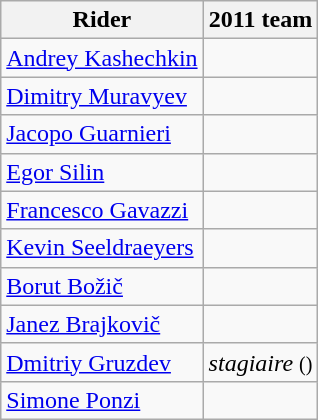<table class="wikitable">
<tr>
<th>Rider</th>
<th>2011 team</th>
</tr>
<tr>
<td><a href='#'>Andrey Kashechkin</a></td>
<td></td>
</tr>
<tr>
<td><a href='#'>Dimitry Muravyev</a></td>
<td></td>
</tr>
<tr>
<td><a href='#'>Jacopo Guarnieri</a></td>
<td></td>
</tr>
<tr>
<td><a href='#'>Egor Silin</a></td>
<td></td>
</tr>
<tr>
<td><a href='#'>Francesco Gavazzi</a></td>
<td></td>
</tr>
<tr>
<td><a href='#'>Kevin Seeldraeyers</a></td>
<td></td>
</tr>
<tr>
<td><a href='#'>Borut Božič</a></td>
<td></td>
</tr>
<tr>
<td><a href='#'>Janez Brajkovič</a></td>
<td></td>
</tr>
<tr>
<td><a href='#'>Dmitriy Gruzdev</a></td>
<td><em>stagiaire</em> <small>()</small></td>
</tr>
<tr>
<td><a href='#'>Simone Ponzi</a></td>
<td></td>
</tr>
</table>
